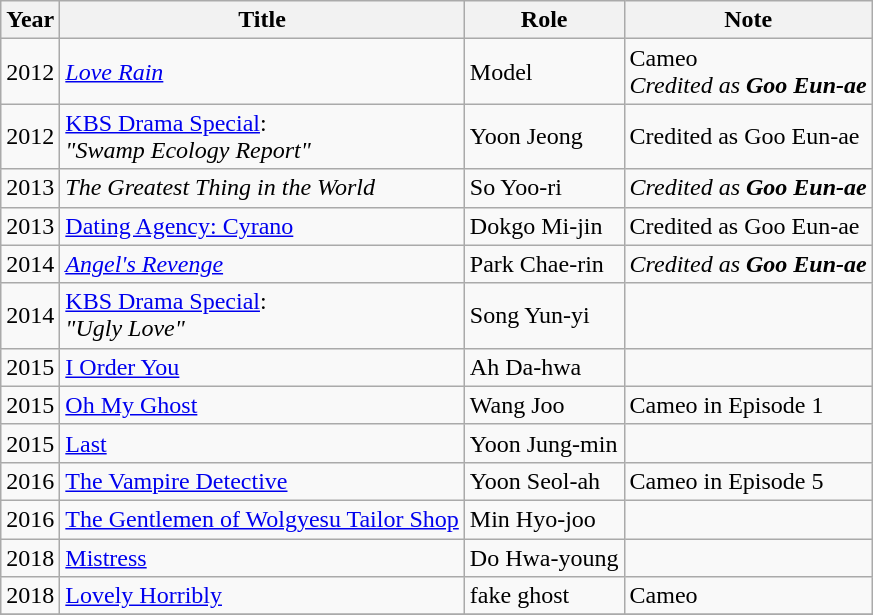<table class="wikitable sortable">
<tr>
<th>Year</th>
<th>Title</th>
<th>Role</th>
<th>Note</th>
</tr>
<tr>
<td>2012</td>
<td><em><a href='#'>Love Rain</a></em></td>
<td>Model</td>
<td>Cameo <br> <em>Credited as <strong>Goo Eun-ae<strong><em></td>
</tr>
<tr>
<td>2012</td>
<td></em><a href='#'>KBS Drama Special</a>:<em><br>"Swamp Ecology Report"</td>
<td>Yoon Jeong</td>
<td></em>Credited as </strong>Goo Eun-ae</em></strong></td>
</tr>
<tr>
<td>2013</td>
<td><em>The Greatest Thing in the World</em></td>
<td>So Yoo-ri</td>
<td><em>Credited as <strong>Goo Eun-ae<strong><em></td>
</tr>
<tr>
<td>2013</td>
<td></em><a href='#'>Dating Agency: Cyrano</a><em></td>
<td>Dokgo Mi-jin</td>
<td></em>Credited as </strong>Goo Eun-ae</em></strong></td>
</tr>
<tr>
<td>2014</td>
<td><em><a href='#'>Angel's Revenge</a></em></td>
<td>Park Chae-rin</td>
<td><em>Credited as <strong>Goo Eun-ae<strong><em></td>
</tr>
<tr>
<td>2014</td>
<td></em><a href='#'>KBS Drama Special</a>:<em><br>"Ugly Love"</td>
<td>Song Yun-yi</td>
<td></td>
</tr>
<tr>
<td>2015</td>
<td></em><a href='#'>I Order You</a><em></td>
<td>Ah Da-hwa</td>
<td></td>
</tr>
<tr>
<td>2015</td>
<td></em><a href='#'>Oh My Ghost</a><em></td>
<td>Wang Joo</td>
<td>Cameo in Episode 1</td>
</tr>
<tr>
<td>2015</td>
<td></em><a href='#'>Last</a><em></td>
<td>Yoon Jung-min</td>
<td></td>
</tr>
<tr>
<td>2016</td>
<td></em><a href='#'>The Vampire Detective</a><em></td>
<td>Yoon Seol-ah</td>
<td>Cameo in Episode 5</td>
</tr>
<tr>
<td>2016</td>
<td></em><a href='#'>The Gentlemen of Wolgyesu Tailor Shop</a><em></td>
<td>Min Hyo-joo</td>
<td></td>
</tr>
<tr>
<td>2018</td>
<td></em><a href='#'>Mistress</a><em></td>
<td>Do Hwa-young</td>
<td></td>
</tr>
<tr>
<td>2018</td>
<td></em><a href='#'>Lovely Horribly</a><em></td>
<td>fake ghost</td>
<td>Cameo</td>
</tr>
<tr>
</tr>
</table>
